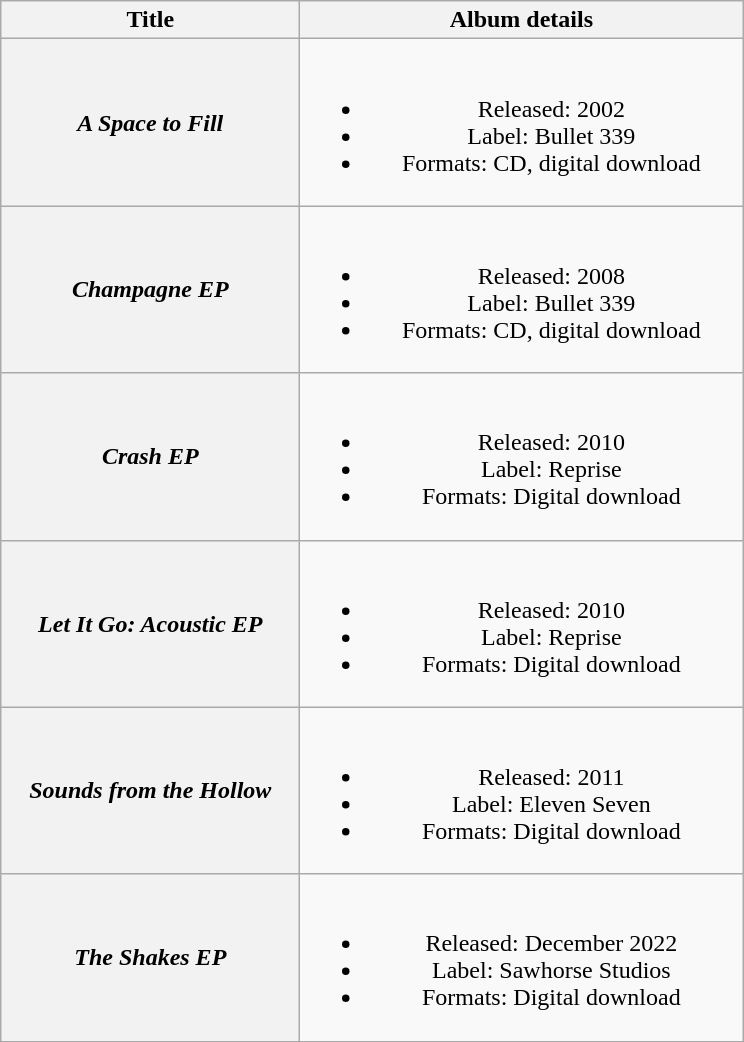<table class="wikitable plainrowheaders" style="text-align:center;">
<tr>
<th scope="col" style="width:12em;">Title</th>
<th scope="col" style="width:18em;">Album details</th>
</tr>
<tr>
<th scope="row"><em>A Space to Fill</em></th>
<td><br><ul><li>Released: 2002</li><li>Label: Bullet 339</li><li>Formats: CD, digital download</li></ul></td>
</tr>
<tr>
<th scope="row"><em>Champagne EP</em></th>
<td><br><ul><li>Released: 2008</li><li>Label: Bullet 339</li><li>Formats: CD, digital download</li></ul></td>
</tr>
<tr>
<th scope="row"><em>Crash EP</em></th>
<td><br><ul><li>Released: 2010</li><li>Label: Reprise</li><li>Formats: Digital download</li></ul></td>
</tr>
<tr>
<th scope="row"><em>Let It Go: Acoustic EP</em></th>
<td><br><ul><li>Released: 2010</li><li>Label: Reprise</li><li>Formats: Digital download</li></ul></td>
</tr>
<tr>
<th scope="row"><em>Sounds from the Hollow</em></th>
<td><br><ul><li>Released: 2011</li><li>Label: Eleven Seven</li><li>Formats: Digital download</li></ul></td>
</tr>
<tr>
<th scope="row"><em>The Shakes EP</em></th>
<td><br><ul><li>Released: December 2022</li><li>Label: Sawhorse Studios</li><li>Formats: Digital download</li></ul></td>
</tr>
</table>
